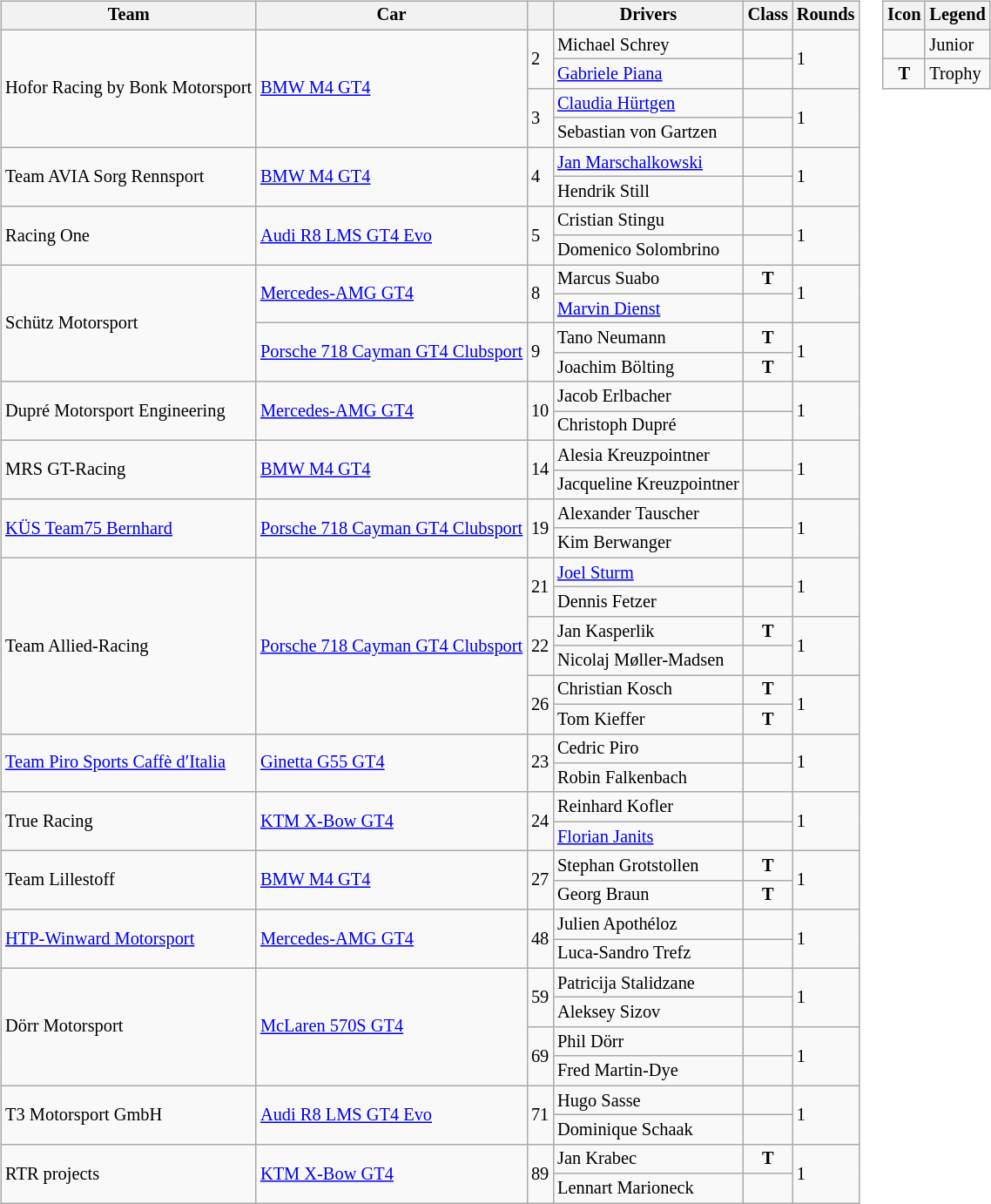<table>
<tr>
<td><br><table class="wikitable" style="font-size: 85%;">
<tr>
<th>Team</th>
<th>Car</th>
<th></th>
<th>Drivers</th>
<th>Class</th>
<th>Rounds</th>
</tr>
<tr>
<td rowspan=4> Hofor Racing by Bonk Motorsport</td>
<td rowspan=4><a href='#'>BMW M4 GT4</a></td>
<td rowspan=2>2</td>
<td> Michael Schrey</td>
<td></td>
<td rowspan=2>1</td>
</tr>
<tr>
<td> <a href='#'>Gabriele Piana</a></td>
<td></td>
</tr>
<tr>
<td rowspan=2>3</td>
<td> <a href='#'>Claudia Hürtgen</a></td>
<td></td>
<td rowspan=2>1</td>
</tr>
<tr>
<td> Sebastian von Gartzen</td>
<td></td>
</tr>
<tr>
<td rowspan=2> Team AVIA Sorg Rennsport</td>
<td rowspan=2><a href='#'>BMW M4 GT4</a></td>
<td rowspan=2>4</td>
<td> <a href='#'>Jan Marschalkowski</a></td>
<td align=center></td>
<td rowspan=2>1</td>
</tr>
<tr>
<td> Hendrik Still</td>
<td></td>
</tr>
<tr>
<td rowspan=2> Racing One</td>
<td rowspan=2><a href='#'>Audi R8 LMS GT4 Evo</a></td>
<td rowspan=2>5</td>
<td> Cristian Stingu</td>
<td></td>
<td rowspan=2>1</td>
</tr>
<tr>
<td> Domenico Solombrino</td>
<td></td>
</tr>
<tr>
<td rowspan=4> Schütz Motorsport</td>
<td rowspan=2><a href='#'>Mercedes-AMG GT4</a></td>
<td rowspan=2>8</td>
<td> Marcus Suabo</td>
<td align=center><strong><span>T</span></strong></td>
<td rowspan=2>1</td>
</tr>
<tr>
<td> <a href='#'>Marvin Dienst</a></td>
<td></td>
</tr>
<tr>
<td rowspan=2><a href='#'>Porsche 718 Cayman GT4 Clubsport</a></td>
<td rowspan=2>9</td>
<td> Tano Neumann</td>
<td align=center><strong><span>T</span></strong></td>
<td rowspan=2>1</td>
</tr>
<tr>
<td> Joachim Bölting</td>
<td align=center><strong><span>T</span></strong></td>
</tr>
<tr>
<td rowspan=2> Dupré Motorsport Engineering</td>
<td rowspan=2><a href='#'>Mercedes-AMG GT4</a></td>
<td rowspan=2>10</td>
<td> Jacob Erlbacher</td>
<td align=center></td>
<td rowspan=2>1</td>
</tr>
<tr>
<td> Christoph Dupré</td>
<td></td>
</tr>
<tr>
<td rowspan=2> MRS GT-Racing</td>
<td rowspan=2><a href='#'>BMW M4 GT4</a></td>
<td rowspan=2>14</td>
<td> Alesia Kreuzpointner</td>
<td></td>
<td rowspan=2>1</td>
</tr>
<tr>
<td> Jacqueline Kreuzpointner</td>
<td></td>
</tr>
<tr>
<td rowspan=2> <a href='#'>KÜS Team75 Bernhard</a></td>
<td rowspan=2><a href='#'>Porsche 718 Cayman GT4 Clubsport</a></td>
<td rowspan=2>19</td>
<td> Alexander Tauscher</td>
<td align=center></td>
<td rowspan=2>1</td>
</tr>
<tr>
<td> Kim Berwanger</td>
<td></td>
</tr>
<tr>
<td rowspan=6> Team Allied-Racing</td>
<td rowspan=6><a href='#'>Porsche 718 Cayman GT4 Clubsport</a></td>
<td rowspan=2>21</td>
<td> <a href='#'>Joel Sturm</a></td>
<td align=center></td>
<td rowspan=2>1</td>
</tr>
<tr>
<td> Dennis Fetzer</td>
<td align=center></td>
</tr>
<tr>
<td rowspan=2>22</td>
<td> Jan Kasperlik</td>
<td align=center><strong><span>T</span></strong></td>
<td rowspan=2>1</td>
</tr>
<tr>
<td> Nicolaj Møller-Madsen</td>
<td></td>
</tr>
<tr>
<td rowspan=2>26</td>
<td> Christian Kosch</td>
<td align=center><strong><span>T</span></strong></td>
<td rowspan=2>1</td>
</tr>
<tr>
<td> Tom Kieffer</td>
<td align=center><strong><span>T</span></strong></td>
</tr>
<tr>
<td rowspan=2> <a href='#'>Team Piro Sports Caffè d′Italia</a></td>
<td rowspan=2><a href='#'>Ginetta G55 GT4</a></td>
<td rowspan=2>23</td>
<td> Cedric Piro</td>
<td></td>
<td rowspan=2>1</td>
</tr>
<tr>
<td> Robin Falkenbach</td>
<td align=center></td>
</tr>
<tr>
<td rowspan=2> True Racing</td>
<td rowspan=2><a href='#'>KTM X-Bow GT4</a></td>
<td rowspan=2>24</td>
<td> Reinhard Kofler</td>
<td></td>
<td rowspan=2>1</td>
</tr>
<tr>
<td> <a href='#'>Florian Janits</a></td>
<td></td>
</tr>
<tr>
<td rowspan=2> Team Lillestoff</td>
<td rowspan=2><a href='#'>BMW M4 GT4</a></td>
<td rowspan=2>27</td>
<td> Stephan Grotstollen</td>
<td align=center><strong><span>T</span></strong></td>
<td rowspan=2>1</td>
</tr>
<tr>
<td> Georg Braun</td>
<td align=center><strong><span>T</span></strong></td>
</tr>
<tr>
<td rowspan=2> <a href='#'>HTP-Winward Motorsport</a></td>
<td rowspan=2><a href='#'>Mercedes-AMG GT4</a></td>
<td rowspan=2>48</td>
<td> Julien Apothéloz</td>
<td align=center></td>
<td rowspan=2>1</td>
</tr>
<tr>
<td> Luca-Sandro Trefz</td>
<td align=center></td>
</tr>
<tr>
<td rowspan=4> Dörr Motorsport</td>
<td rowspan=4><a href='#'>McLaren 570S GT4</a></td>
<td rowspan=2>59</td>
<td> Patricija Stalidzane</td>
<td align=center></td>
<td rowspan=2>1</td>
</tr>
<tr>
<td> Aleksey Sizov</td>
<td align=center></td>
</tr>
<tr>
<td rowspan=2>69</td>
<td> Phil Dörr</td>
<td align=center></td>
<td rowspan=2>1</td>
</tr>
<tr>
<td> Fred Martin-Dye</td>
<td></td>
</tr>
<tr>
<td rowspan=2> T3 Motorsport GmbH</td>
<td rowspan=2><a href='#'>Audi R8 LMS GT4 Evo</a></td>
<td rowspan=2>71</td>
<td> Hugo Sasse</td>
<td align=center></td>
<td rowspan=2>1</td>
</tr>
<tr>
<td> Dominique Schaak</td>
<td></td>
</tr>
<tr>
<td rowspan=2> RTR projects</td>
<td rowspan=2><a href='#'>KTM X-Bow GT4</a></td>
<td rowspan=2>89</td>
<td> Jan Krabec</td>
<td align=center><strong><span>T</span></strong></td>
<td rowspan=2>1</td>
</tr>
<tr>
<td> Lennart Marioneck</td>
<td></td>
</tr>
</table>
</td>
<td valign="top"><br><table class="wikitable" style="font-size: 85%;">
<tr>
<th>Icon</th>
<th>Legend</th>
</tr>
<tr>
<td align=center></td>
<td>Junior</td>
</tr>
<tr>
<td align=center><strong><span>T</span></strong></td>
<td>Trophy</td>
</tr>
</table>
</td>
</tr>
</table>
